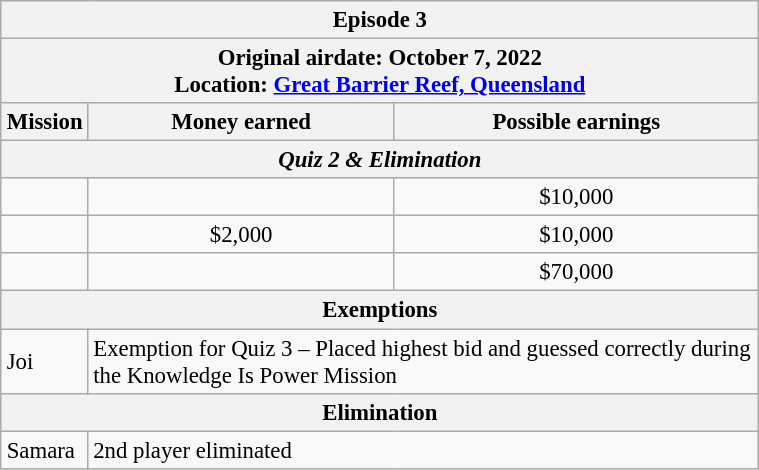<table class="wikitable" style="font-size: 95%; margin: 10px" align="right" width="40%">
<tr>
<th colspan=3>Episode 3</th>
</tr>
<tr>
<th colspan=3>Original airdate: October 7, 2022<br>Location: <a href='#'>Great Barrier Reef, Queensland</a></th>
</tr>
<tr>
<th>Mission</th>
<th>Money earned</th>
<th>Possible earnings</th>
</tr>
<tr>
<th colspan=3><em>Quiz 2 & Elimination</em></th>
</tr>
<tr>
<td></td>
<td align="center"></td>
<td align="center">$10,000</td>
</tr>
<tr>
<td></td>
<td align="center">$2,000</td>
<td align="center">$10,000</td>
</tr>
<tr>
<td><strong></strong></td>
<td align="center"><strong></strong></td>
<td align="center">$70,000</td>
</tr>
<tr>
<th colspan=3>Exemptions</th>
</tr>
<tr>
<td>Joi</td>
<td colspan=2>Exemption for Quiz 3 – Placed highest bid and guessed correctly during the Knowledge Is Power Mission</td>
</tr>
<tr>
<th colspan=3>Elimination</th>
</tr>
<tr>
<td>Samara</td>
<td colspan=2>2nd player eliminated</td>
</tr>
</table>
